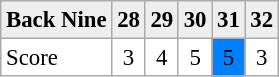<table cellpadding="3" cellspacing="0" border="1" style="font-size: 95%; border: #aaa solid 1px; border-collapse: collapse;">
<tr style="background:#eeeeee;">
<th align="left">Back Nine</th>
<th>28</th>
<th>29</th>
<th>30</th>
<th>31</th>
<th>32</th>
</tr>
<tr>
<td>Score</td>
<td align="center">3</td>
<td align="center">4</td>
<td align="center">5</td>
<td align="center" style="background:#007FFF;">5</td>
<td align="center">3</td>
</tr>
</table>
